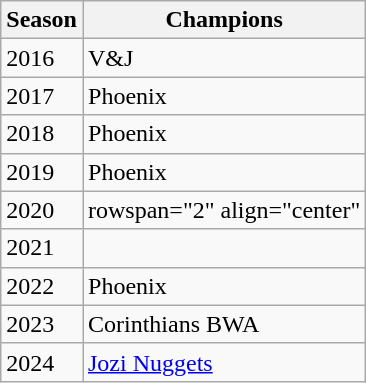<table class="wikitable">
<tr>
<th>Season</th>
<th>Champions</th>
</tr>
<tr>
<td>2016</td>
<td>V&J</td>
</tr>
<tr>
<td>2017</td>
<td>Phoenix</td>
</tr>
<tr>
<td>2018</td>
<td>Phoenix</td>
</tr>
<tr>
<td>2019</td>
<td>Phoenix</td>
</tr>
<tr>
<td>2020</td>
<td>rowspan="2" align="center" </td>
</tr>
<tr>
<td>2021</td>
</tr>
<tr>
<td>2022</td>
<td>Phoenix</td>
</tr>
<tr>
<td>2023</td>
<td>Corinthians BWA</td>
</tr>
<tr>
<td>2024</td>
<td><a href='#'>Jozi Nuggets</a></td>
</tr>
</table>
